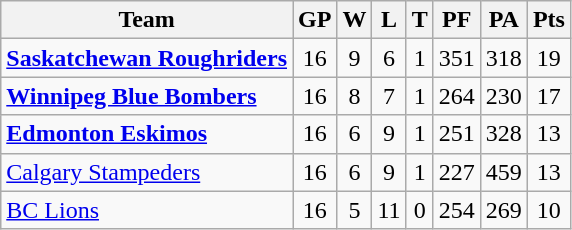<table class="wikitable" style="float:left; margin-right:1em">
<tr>
<th>Team</th>
<th>GP</th>
<th>W</th>
<th>L</th>
<th>T</th>
<th>PF</th>
<th>PA</th>
<th>Pts</th>
</tr>
<tr align="center">
<td align="left"><strong><a href='#'>Saskatchewan Roughriders</a></strong></td>
<td>16</td>
<td>9</td>
<td>6</td>
<td>1</td>
<td>351</td>
<td>318</td>
<td>19</td>
</tr>
<tr align="center">
<td align="left"><strong><a href='#'>Winnipeg Blue Bombers</a></strong></td>
<td>16</td>
<td>8</td>
<td>7</td>
<td>1</td>
<td>264</td>
<td>230</td>
<td>17</td>
</tr>
<tr align="center">
<td align="left"><strong><a href='#'>Edmonton Eskimos</a></strong></td>
<td>16</td>
<td>6</td>
<td>9</td>
<td>1</td>
<td>251</td>
<td>328</td>
<td>13</td>
</tr>
<tr align="center">
<td align="left"><a href='#'>Calgary Stampeders</a></td>
<td>16</td>
<td>6</td>
<td>9</td>
<td>1</td>
<td>227</td>
<td>459</td>
<td>13</td>
</tr>
<tr align="center">
<td align="left"><a href='#'>BC Lions</a></td>
<td>16</td>
<td>5</td>
<td>11</td>
<td>0</td>
<td>254</td>
<td>269</td>
<td>10</td>
</tr>
</table>
